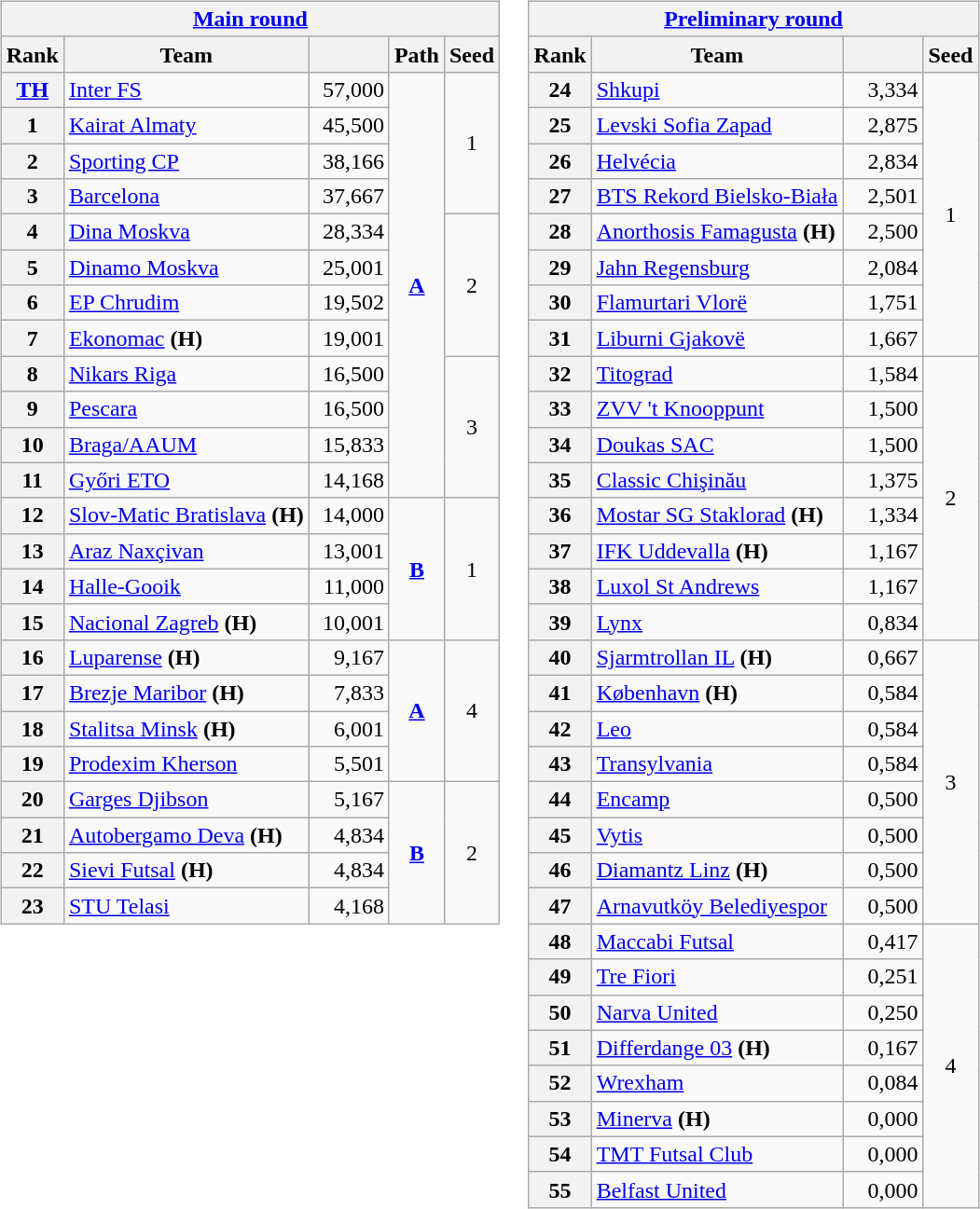<table>
<tr valign=top>
<td><br><table class="wikitable">
<tr>
<th colspan=5><a href='#'>Main round</a></th>
</tr>
<tr>
<th>Rank</th>
<th>Team</th>
<th width=50></th>
<th>Path</th>
<th>Seed</th>
</tr>
<tr>
<th><a href='#'>TH</a></th>
<td> <a href='#'>Inter FS</a> </td>
<td align=right>57,000</td>
<td align=center rowspan=12><strong><a href='#'>A</a></strong></td>
<td align=center rowspan=4>1</td>
</tr>
<tr>
<th>1</th>
<td> <a href='#'>Kairat Almaty</a> </td>
<td align=right>45,500</td>
</tr>
<tr>
<th>2</th>
<td> <a href='#'>Sporting CP</a> </td>
<td align=right>38,166</td>
</tr>
<tr>
<th>3</th>
<td> <a href='#'>Barcelona</a> </td>
<td align=right>37,667</td>
</tr>
<tr>
<th>4</th>
<td> <a href='#'>Dina Moskva</a> </td>
<td align=right>28,334</td>
<td align=center rowspan=4>2</td>
</tr>
<tr>
<th>5</th>
<td> <a href='#'>Dinamo Moskva</a> </td>
<td align=right>25,001</td>
</tr>
<tr>
<th>6</th>
<td> <a href='#'>EP Chrudim</a> </td>
<td align=right>19,502</td>
</tr>
<tr>
<th>7</th>
<td> <a href='#'>Ekonomac</a>  <strong>(H)</strong></td>
<td align=right>19,001</td>
</tr>
<tr>
<th>8</th>
<td> <a href='#'>Nikars Riga</a> </td>
<td align=right>16,500</td>
<td align=center rowspan=4>3</td>
</tr>
<tr>
<th>9</th>
<td> <a href='#'>Pescara</a> </td>
<td align=right>16,500</td>
</tr>
<tr>
<th>10</th>
<td> <a href='#'>Braga/AAUM</a> </td>
<td align=right>15,833</td>
</tr>
<tr>
<th>11</th>
<td> <a href='#'>Győri ETO</a> </td>
<td align=right>14,168</td>
</tr>
<tr>
<th>12</th>
<td> <a href='#'>Slov-Matic Bratislava</a>  <strong>(H)</strong></td>
<td align=right>14,000</td>
<td align=center rowspan=4><strong><a href='#'>B</a></strong></td>
<td align=center rowspan=4>1</td>
</tr>
<tr>
<th>13</th>
<td> <a href='#'>Araz Naxçivan</a> </td>
<td align=right>13,001</td>
</tr>
<tr>
<th>14</th>
<td> <a href='#'>Halle-Gooik</a> </td>
<td align=right>11,000</td>
</tr>
<tr>
<th>15</th>
<td> <a href='#'>Nacional Zagreb</a>  <strong>(H)</strong></td>
<td align=right>10,001</td>
</tr>
<tr>
<th>16</th>
<td> <a href='#'>Luparense</a>  <strong>(H)</strong></td>
<td align=right>9,167</td>
<td align=center rowspan=4><strong><a href='#'>A</a></strong></td>
<td align=center rowspan=4>4</td>
</tr>
<tr>
<th>17</th>
<td> <a href='#'>Brezje Maribor</a>  <strong>(H)</strong></td>
<td align=right>7,833</td>
</tr>
<tr>
<th>18</th>
<td> <a href='#'>Stalitsa Minsk</a>  <strong>(H)</strong></td>
<td align=right>6,001</td>
</tr>
<tr>
<th>19</th>
<td> <a href='#'>Prodexim Kherson</a> </td>
<td align=right>5,501</td>
</tr>
<tr>
<th>20</th>
<td> <a href='#'>Garges Djibson</a> </td>
<td align=right>5,167</td>
<td align=center rowspan=4><strong><a href='#'>B</a></strong></td>
<td align=center rowspan=4>2</td>
</tr>
<tr>
<th>21</th>
<td> <a href='#'>Autobergamo Deva</a>  <strong>(H)</strong></td>
<td align=right>4,834</td>
</tr>
<tr>
<th>22</th>
<td> <a href='#'>Sievi Futsal</a>  <strong>(H)</strong></td>
<td align=right>4,834</td>
</tr>
<tr>
<th>23</th>
<td> <a href='#'>STU Telasi</a> </td>
<td align=right>4,168</td>
</tr>
</table>
</td>
<td><br><table class="wikitable">
<tr>
<th colspan=4><a href='#'>Preliminary round</a></th>
</tr>
<tr>
<th>Rank</th>
<th>Team</th>
<th width=50></th>
<th>Seed</th>
</tr>
<tr>
<th>24</th>
<td> <a href='#'>Shkupi</a> </td>
<td align=right>3,334</td>
<td align=center rowspan=8>1</td>
</tr>
<tr>
<th>25</th>
<td> <a href='#'>Levski Sofia Zapad</a> </td>
<td align=right>2,875</td>
</tr>
<tr>
<th>26</th>
<td> <a href='#'>Helvécia</a> </td>
<td align=right>2,834</td>
</tr>
<tr>
<th>27</th>
<td> <a href='#'>BTS Rekord Bielsko-Biała</a> </td>
<td align=right>2,501</td>
</tr>
<tr>
<th>28</th>
<td> <a href='#'>Anorthosis Famagusta</a>  <strong>(H)</strong></td>
<td align=right>2,500</td>
</tr>
<tr>
<th>29</th>
<td> <a href='#'>Jahn Regensburg</a> </td>
<td align=right>2,084</td>
</tr>
<tr>
<th>30</th>
<td> <a href='#'>Flamurtari Vlorë</a> </td>
<td align=right>1,751</td>
</tr>
<tr>
<th>31</th>
<td> <a href='#'>Liburni Gjakovë</a> </td>
<td align=right>1,667</td>
</tr>
<tr>
<th>32</th>
<td> <a href='#'>Titograd</a> </td>
<td align=right>1,584</td>
<td align=center rowspan=8>2</td>
</tr>
<tr>
<th>33</th>
<td> <a href='#'>ZVV 't Knooppunt</a> </td>
<td align=right>1,500</td>
</tr>
<tr>
<th>34</th>
<td> <a href='#'>Doukas SAC</a> </td>
<td align=right>1,500</td>
</tr>
<tr>
<th>35</th>
<td> <a href='#'>Classic Chişinău</a> </td>
<td align=right>1,375</td>
</tr>
<tr>
<th>36</th>
<td> <a href='#'>Mostar SG Staklorad</a>  <strong>(H)</strong></td>
<td align=right>1,334</td>
</tr>
<tr>
<th>37</th>
<td> <a href='#'>IFK Uddevalla</a>  <strong>(H)</strong></td>
<td align=right>1,167</td>
</tr>
<tr>
<th>38</th>
<td> <a href='#'>Luxol St Andrews</a> </td>
<td align=right>1,167</td>
</tr>
<tr>
<th>39</th>
<td> <a href='#'>Lynx</a> </td>
<td align=right>0,834</td>
</tr>
<tr>
<th>40</th>
<td> <a href='#'>Sjarmtrollan IL</a>  <strong>(H)</strong></td>
<td align=right>0,667</td>
<td align=center rowspan=8>3</td>
</tr>
<tr>
<th>41</th>
<td> <a href='#'>København</a>  <strong>(H)</strong></td>
<td align=right>0,584</td>
</tr>
<tr>
<th>42</th>
<td> <a href='#'>Leo</a> </td>
<td align=right>0,584</td>
</tr>
<tr>
<th>43</th>
<td> <a href='#'>Transylvania</a> </td>
<td align=right>0,584</td>
</tr>
<tr>
<th>44</th>
<td> <a href='#'>Encamp</a> </td>
<td align=right>0,500</td>
</tr>
<tr>
<th>45</th>
<td> <a href='#'>Vytis</a> </td>
<td align=right>0,500</td>
</tr>
<tr>
<th>46</th>
<td> <a href='#'>Diamantz Linz</a>  <strong>(H)</strong></td>
<td align=right>0,500</td>
</tr>
<tr>
<th>47</th>
<td> <a href='#'>Arnavutköy Belediyespor</a> </td>
<td align=right>0,500</td>
</tr>
<tr>
<th>48</th>
<td> <a href='#'>Maccabi Futsal</a> </td>
<td align=right>0,417</td>
<td align=center rowspan=8>4</td>
</tr>
<tr>
<th>49</th>
<td> <a href='#'>Tre Fiori</a> </td>
<td align=right>0,251</td>
</tr>
<tr>
<th>50</th>
<td> <a href='#'>Narva United</a> </td>
<td align=right>0,250</td>
</tr>
<tr>
<th>51</th>
<td> <a href='#'>Differdange 03</a>  <strong>(H)</strong></td>
<td align=right>0,167</td>
</tr>
<tr>
<th>52</th>
<td> <a href='#'>Wrexham</a> </td>
<td align=right>0,084</td>
</tr>
<tr>
<th>53</th>
<td> <a href='#'>Minerva</a>  <strong>(H)</strong></td>
<td align=right>0,000</td>
</tr>
<tr>
<th>54</th>
<td> <a href='#'>TMT Futsal Club</a> </td>
<td align=right>0,000</td>
</tr>
<tr>
<th>55</th>
<td> <a href='#'>Belfast United</a> </td>
<td align=right>0,000</td>
</tr>
</table>
</td>
</tr>
</table>
